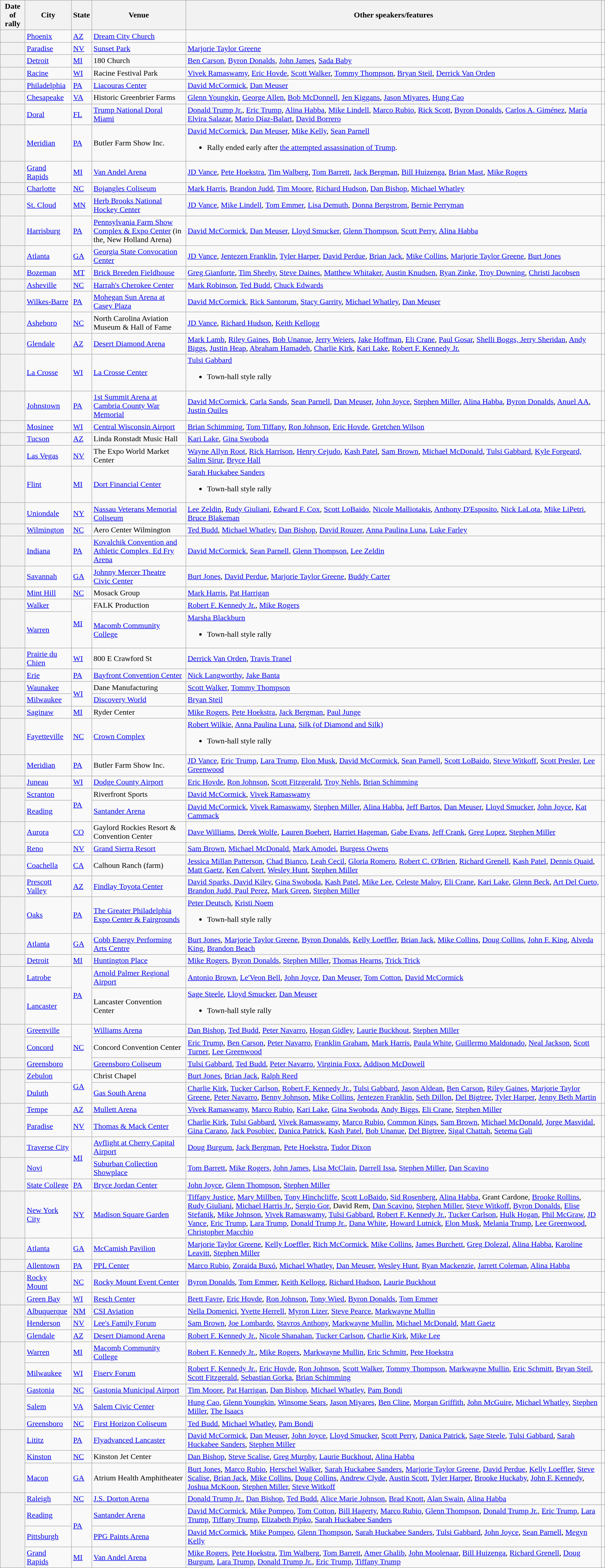<table class="wikitable sortable sticky-header">
<tr>
<th scope="col" style="text-align:center;">Date of rally</th>
<th scope="col" style="text-align:center;">City</th>
<th scope="col" style="text-align:center;">State</th>
<th scope="col" style="text-align:center;">Venue</th>
<th scope="col" style="text-align:center;" class="unsortable">Other speakers/features</th>
<th class="unsortable"></th>
</tr>
<tr>
<th scope="row"></th>
<td><a href='#'>Phoenix</a></td>
<td><a href='#'>AZ</a></td>
<td><a href='#'>Dream City Church</a></td>
<td></td>
<td></td>
</tr>
<tr>
<th scope="row"></th>
<td><a href='#'>Paradise</a></td>
<td><a href='#'>NV</a></td>
<td><a href='#'>Sunset Park</a></td>
<td><a href='#'>Marjorie Taylor Greene</a></td>
<td></td>
</tr>
<tr>
<th scope="row"></th>
<td><a href='#'>Detroit</a></td>
<td><a href='#'>MI</a></td>
<td>180 Church</td>
<td><a href='#'>Ben Carson</a>, <a href='#'>Byron Donalds</a>, <a href='#'>John James</a>, <a href='#'>Sada Baby</a></td>
<td></td>
</tr>
<tr>
<th scope="row"></th>
<td><a href='#'>Racine</a></td>
<td><a href='#'>WI</a></td>
<td>Racine Festival Park</td>
<td><a href='#'>Vivek Ramaswamy</a>, <a href='#'>Eric Hovde</a>, <a href='#'>Scott Walker</a>, <a href='#'>Tommy Thompson</a>, <a href='#'>Bryan Steil</a>, <a href='#'>Derrick Van Orden</a></td>
<td></td>
</tr>
<tr>
<th scope="row"></th>
<td><a href='#'>Philadelphia</a></td>
<td><a href='#'>PA</a></td>
<td><a href='#'>Liacouras Center</a></td>
<td><a href='#'>David McCormick</a>, <a href='#'>Dan Meuser</a></td>
<td></td>
</tr>
<tr>
<th scope="row"></th>
<td><a href='#'>Chesapeake</a></td>
<td><a href='#'>VA</a></td>
<td>Historic Greenbrier Farms</td>
<td><a href='#'>Glenn Youngkin</a>, <a href='#'>George Allen</a>, <a href='#'>Bob McDonnell</a>, <a href='#'>Jen Kiggans</a>, <a href='#'>Jason Miyares</a>, <a href='#'>Hung Cao</a></td>
<td></td>
</tr>
<tr>
<th scope="row"></th>
<td><a href='#'>Doral</a></td>
<td><a href='#'>FL</a></td>
<td><a href='#'>Trump National Doral Miami</a></td>
<td><a href='#'>Donald Trump Jr.</a>, <a href='#'>Eric Trump</a>, <a href='#'>Alina Habba</a>, <a href='#'>Mike Lindell</a>, <a href='#'>Marco Rubio</a>, <a href='#'>Rick Scott</a>, <a href='#'>Byron Donalds</a>, <a href='#'>Carlos A. Giménez</a>, <a href='#'>María Elvira Salazar</a>, <a href='#'>Mario Díaz-Balart</a>, <a href='#'>David Borrero</a></td>
<td></td>
</tr>
<tr>
<th scope="row"></th>
<td><a href='#'>Meridian</a></td>
<td><a href='#'>PA</a></td>
<td>Butler Farm Show Inc.</td>
<td><a href='#'>David McCormick</a>, <a href='#'>Dan Meuser</a>, <a href='#'>Mike Kelly</a>, <a href='#'>Sean Parnell</a><br><ul><li>Rally ended early after <a href='#'>the attempted assassination of Trump</a>.</li></ul></td>
<td></td>
</tr>
<tr>
<th scope="row"></th>
<td><a href='#'>Grand Rapids</a></td>
<td><a href='#'>MI</a></td>
<td><a href='#'>Van Andel Arena</a></td>
<td><a href='#'>JD Vance</a>, <a href='#'>Pete Hoekstra</a>, <a href='#'>Tim Walberg</a>, <a href='#'>Tom Barrett</a>, <a href='#'>Jack Bergman</a>, <a href='#'>Bill Huizenga</a>, <a href='#'>Brian Mast</a>, <a href='#'>Mike Rogers</a></td>
<td></td>
</tr>
<tr>
<th scope="row"></th>
<td><a href='#'>Charlotte</a></td>
<td><a href='#'>NC</a></td>
<td><a href='#'>Bojangles Coliseum</a></td>
<td><a href='#'>Mark Harris</a>, <a href='#'>Brandon Judd</a>, <a href='#'>Tim Moore</a>, <a href='#'>Richard Hudson</a>, <a href='#'>Dan Bishop</a>, <a href='#'>Michael Whatley</a></td>
<td></td>
</tr>
<tr>
<th scope="row"></th>
<td><a href='#'>St. Cloud</a></td>
<td><a href='#'>MN</a></td>
<td><a href='#'>Herb Brooks National Hockey Center</a></td>
<td><a href='#'>JD Vance</a>, <a href='#'>Mike Lindell</a>, <a href='#'>Tom Emmer</a>, <a href='#'>Lisa Demuth</a>, <a href='#'>Donna Bergstrom</a>, <a href='#'>Bernie Perryman</a></td>
<td></td>
</tr>
<tr>
<th scope="row"></th>
<td><a href='#'>Harrisburg</a></td>
<td><a href='#'>PA</a></td>
<td><a href='#'>Pennsylvania Farm Show Complex & Expo Center</a> (in the, New Holland Arena)</td>
<td><a href='#'>David McCormick</a>, <a href='#'>Dan Meuser</a>, <a href='#'>Lloyd Smucker</a>, <a href='#'>Glenn Thompson</a>, <a href='#'>Scott Perry</a>, <a href='#'>Alina Habba</a></td>
<td></td>
</tr>
<tr>
<th scope="row"></th>
<td><a href='#'>Atlanta</a></td>
<td><a href='#'>GA</a></td>
<td><a href='#'>Georgia State Convocation Center</a></td>
<td><a href='#'>JD Vance</a>, <a href='#'>Jentezen Franklin</a>, <a href='#'>Tyler Harper</a>, <a href='#'>David Perdue</a>, <a href='#'>Brian Jack</a>, <a href='#'>Mike Collins</a>, <a href='#'>Marjorie Taylor Greene</a>, <a href='#'>Burt Jones</a></td>
<td></td>
</tr>
<tr>
<th scope="row"></th>
<td><a href='#'>Bozeman</a></td>
<td><a href='#'>MT</a></td>
<td><a href='#'>Brick Breeden Fieldhouse</a></td>
<td><a href='#'>Greg Gianforte</a>, <a href='#'>Tim Sheehy</a>, <a href='#'>Steve Daines</a>, <a href='#'>Matthew Whitaker</a>, <a href='#'>Austin Knudsen</a>, <a href='#'>Ryan Zinke</a>, <a href='#'>Troy Downing</a>, <a href='#'>Christi Jacobsen</a></td>
<td></td>
</tr>
<tr>
<th scope="row"></th>
<td><a href='#'>Asheville</a></td>
<td><a href='#'>NC</a></td>
<td><a href='#'>Harrah's Cherokee Center</a></td>
<td><a href='#'>Mark Robinson</a>, <a href='#'>Ted Budd</a>, <a href='#'>Chuck Edwards</a></td>
<td></td>
</tr>
<tr>
<th scope="row"></th>
<td><a href='#'>Wilkes-Barre</a></td>
<td><a href='#'>PA</a></td>
<td><a href='#'>Mohegan Sun Arena at Casey Plaza</a></td>
<td><a href='#'>David McCormick</a>, <a href='#'>Rick Santorum</a>, <a href='#'>Stacy Garrity</a>, <a href='#'>Michael Whatley</a>, <a href='#'>Dan Meuser</a></td>
<td></td>
</tr>
<tr>
<th scope="row"></th>
<td><a href='#'>Asheboro</a></td>
<td><a href='#'>NC</a></td>
<td>North Carolina Aviation Museum & Hall of Fame</td>
<td><a href='#'>JD Vance</a>,  <a href='#'>Richard Hudson</a>, <a href='#'>Keith Kellogg</a></td>
<td></td>
</tr>
<tr>
<th scope="row"></th>
<td><a href='#'>Glendale</a></td>
<td><a href='#'>AZ</a></td>
<td><a href='#'>Desert Diamond Arena</a></td>
<td><a href='#'>Mark Lamb</a>, <a href='#'>Riley Gaines</a>, <a href='#'>Bob Unanue</a>, <a href='#'>Jerry Weiers</a>, <a href='#'>Jake Hoffman</a>, <a href='#'>Eli Crane</a>, <a href='#'>Paul Gosar</a>, <a href='#'>Shelli Boggs, Jerry Sheridan</a>, <a href='#'>Andy Biggs</a>, <a href='#'>Justin Heap</a>, <a href='#'>Abraham Hamadeh</a>, <a href='#'>Charlie Kirk</a>, <a href='#'>Kari Lake</a>, <a href='#'>Robert F. Kennedy Jr.</a></td>
<td></td>
</tr>
<tr>
<th scope="row"></th>
<td><a href='#'>La Crosse</a></td>
<td><a href='#'>WI</a></td>
<td><a href='#'>La Crosse Center</a></td>
<td><a href='#'>Tulsi Gabbard</a><br><ul><li>Town-hall style rally</li></ul></td>
<td></td>
</tr>
<tr>
<th scope="row"></th>
<td><a href='#'>Johnstown</a></td>
<td><a href='#'>PA</a></td>
<td><a href='#'>1st Summit Arena at Cambria County War Memorial</a></td>
<td><a href='#'>David McCormick</a>, <a href='#'>Carla Sands</a>, <a href='#'>Sean Parnell</a>, <a href='#'>Dan Meuser</a>, <a href='#'>John Joyce</a>, <a href='#'>Stephen Miller</a>, <a href='#'>Alina Habba</a>, <a href='#'>Byron Donalds</a>, <a href='#'>Anuel AA</a>, <a href='#'>Justin Quiles</a></td>
<td></td>
</tr>
<tr>
<th scope="row"></th>
<td><a href='#'>Mosinee</a></td>
<td><a href='#'>WI</a></td>
<td><a href='#'>Central Wisconsin Airport</a></td>
<td><a href='#'>Brian Schimming</a>, <a href='#'>Tom Tiffany</a>, <a href='#'>Ron Johnson</a>, <a href='#'>Eric Hovde</a>, <a href='#'>Gretchen Wilson</a></td>
<td></td>
</tr>
<tr>
<th scope="row"></th>
<td><a href='#'>Tucson</a></td>
<td><a href='#'>AZ</a></td>
<td>Linda Ronstadt Music Hall</td>
<td><a href='#'>Kari Lake</a>, <a href='#'>Gina Swoboda</a></td>
<td></td>
</tr>
<tr>
<th scope="row"></th>
<td><a href='#'>Las Vegas</a></td>
<td><a href='#'>NV</a></td>
<td>The Expo World Market Center</td>
<td><a href='#'>Wayne Allyn Root</a>, <a href='#'>Rick Harrison</a>, <a href='#'>Henry Cejudo</a>, <a href='#'>Kash Patel</a>, <a href='#'>Sam Brown</a>, <a href='#'>Michael McDonald</a>, <a href='#'>Tulsi Gabbard</a>, <a href='#'>Kyle Forgeard, Salim Sirur</a>, <a href='#'>Bryce Hall</a></td>
<td></td>
</tr>
<tr>
<th scope="row"></th>
<td><a href='#'>Flint</a></td>
<td><a href='#'>MI</a></td>
<td><a href='#'>Dort Financial Center</a></td>
<td><a href='#'>Sarah Huckabee Sanders</a><br><ul><li>Town-hall style rally</li></ul></td>
<td></td>
</tr>
<tr>
<th scope="row"></th>
<td><a href='#'>Uniondale</a></td>
<td><a href='#'>NY</a></td>
<td><a href='#'>Nassau Veterans Memorial Coliseum</a></td>
<td><a href='#'>Lee Zeldin</a>, <a href='#'>Rudy Giuliani</a>, <a href='#'>Edward F. Cox</a>, <a href='#'>Scott LoBaido</a>, <a href='#'>Nicole Malliotakis</a>, <a href='#'>Anthony D'Esposito</a>, <a href='#'>Nick LaLota</a>, <a href='#'>Mike LiPetri</a>, <a href='#'>Bruce Blakeman</a></td>
<td></td>
</tr>
<tr>
<th scope="row"></th>
<td><a href='#'>Wilmington</a></td>
<td><a href='#'>NC</a></td>
<td>Aero Center Wilmington</td>
<td><a href='#'>Ted Budd</a>, <a href='#'>Michael Whatley</a>, <a href='#'>Dan Bishop</a>, <a href='#'>David Rouzer</a>, <a href='#'>Anna Paulina Luna</a>, <a href='#'>Luke Farley</a></td>
<td></td>
</tr>
<tr>
<th scope="row"></th>
<td><a href='#'>Indiana</a></td>
<td><a href='#'>PA</a></td>
<td><a href='#'>Kovalchik Convention and Athletic Complex, Ed Fry Arena</a></td>
<td><a href='#'>David McCormick</a>, <a href='#'>Sean Parnell</a>, <a href='#'>Glenn Thompson</a>, <a href='#'>Lee Zeldin</a></td>
<td></td>
</tr>
<tr>
<th scope="row"></th>
<td><a href='#'>Savannah</a></td>
<td><a href='#'>GA</a></td>
<td><a href='#'>Johnny Mercer Theatre Civic Center</a></td>
<td><a href='#'>Burt Jones</a>, <a href='#'>David Perdue</a>, <a href='#'>Marjorie Taylor Greene</a>, <a href='#'>Buddy Carter</a></td>
<td></td>
</tr>
<tr>
<th scope="row"></th>
<td><a href='#'>Mint Hill</a></td>
<td><a href='#'>NC</a></td>
<td>Mosack Group</td>
<td><a href='#'>Mark Harris</a>, <a href='#'>Pat Harrigan</a></td>
<td></td>
</tr>
<tr>
<th rowspan="2"></th>
<td><a href='#'>Walker</a></td>
<td rowspan=2><a href='#'>MI</a></td>
<td>FALK Production</td>
<td><a href='#'>Robert F. Kennedy Jr.</a>, <a href='#'>Mike Rogers</a></td>
<td></td>
</tr>
<tr>
<td><a href='#'>Warren</a></td>
<td><a href='#'>Macomb Community College</a></td>
<td><a href='#'>Marsha Blackburn</a><br><ul><li>Town-hall style rally</li></ul></td>
<td></td>
</tr>
<tr>
<th scope="row"></th>
<td><a href='#'>Prairie du Chien</a></td>
<td><a href='#'>WI</a></td>
<td>800 E Crawford St</td>
<td><a href='#'>Derrick Van Orden</a>, <a href='#'>Travis Tranel</a></td>
<td></td>
</tr>
<tr>
<th scope="row"></th>
<td><a href='#'>Erie</a></td>
<td><a href='#'>PA</a></td>
<td><a href='#'>Bayfront Convention Center</a></td>
<td><a href='#'>Nick Langworthy</a>, <a href='#'>Jake Banta</a></td>
<td></td>
</tr>
<tr>
<th rowspan="2"></th>
<td><a href='#'>Waunakee</a></td>
<td rowspan=2><a href='#'>WI</a></td>
<td>Dane Manufacturing</td>
<td><a href='#'>Scott Walker</a>, <a href='#'>Tommy Thompson</a></td>
<td></td>
</tr>
<tr>
<td><a href='#'>Milwaukee</a></td>
<td><a href='#'>Discovery World</a></td>
<td><a href='#'>Bryan Steil</a></td>
<td></td>
</tr>
<tr>
<th scope="row"></th>
<td><a href='#'>Saginaw</a></td>
<td><a href='#'>MI</a></td>
<td>Ryder Center</td>
<td><a href='#'>Mike Rogers</a>, <a href='#'>Pete Hoekstra</a>, <a href='#'>Jack Bergman</a>, <a href='#'>Paul Junge</a></td>
<td></td>
</tr>
<tr>
<th scope="row"></th>
<td><a href='#'>Fayetteville</a></td>
<td><a href='#'>NC</a></td>
<td><a href='#'>Crown Complex</a></td>
<td><a href='#'>Robert Wilkie</a>, <a href='#'>Anna Paulina Luna</a>, <a href='#'>Silk (of Diamond and Silk)</a><br><ul><li>Town-hall style rally</li></ul></td>
<td></td>
</tr>
<tr>
<th scope="row"></th>
<td><a href='#'>Meridian</a></td>
<td><a href='#'>PA</a></td>
<td>Butler Farm Show Inc.</td>
<td><a href='#'>JD Vance</a>, <a href='#'>Eric Trump</a>, <a href='#'>Lara Trump</a>, <a href='#'>Elon Musk</a>, <a href='#'>David McCormick</a>, <a href='#'>Sean Parnell</a>, <a href='#'>Scott LoBaido</a>, <a href='#'>Steve Witkoff</a>, <a href='#'>Scott Presler</a>, <a href='#'>Lee Greenwood</a></td>
<td></td>
</tr>
<tr>
<th scope="row"></th>
<td><a href='#'>Juneau</a></td>
<td><a href='#'>WI</a></td>
<td><a href='#'>Dodge County Airport</a></td>
<td><a href='#'>Eric Hovde</a>, <a href='#'>Ron Johnson</a>, <a href='#'>Scott Fitzgerald</a>, <a href='#'>Troy Nehls</a>, <a href='#'>Brian Schimming</a></td>
<td></td>
</tr>
<tr>
<th rowspan="2"></th>
<td><a href='#'>Scranton</a></td>
<td rowspan="2"><a href='#'>PA</a></td>
<td>Riverfront Sports</td>
<td><a href='#'>David McCormick</a>, <a href='#'>Vivek Ramaswamy</a></td>
<td></td>
</tr>
<tr>
<td><a href='#'>Reading</a></td>
<td><a href='#'>Santander Arena</a></td>
<td><a href='#'>David McCormick</a>, <a href='#'>Vivek Ramaswamy</a>, <a href='#'>Stephen Miller</a>, <a href='#'>Alina Habba</a>, <a href='#'>Jeff Bartos</a>, <a href='#'>Dan Meuser</a>, <a href='#'>Lloyd Smucker</a>,  <a href='#'>John Joyce</a>, <a href='#'>Kat Cammack</a></td>
<td></td>
</tr>
<tr>
<th rowspan="2"></th>
<td><a href='#'>Aurora</a></td>
<td><a href='#'>CO</a></td>
<td>Gaylord Rockies Resort & Convention Center</td>
<td><a href='#'>Dave Williams</a>, <a href='#'>Derek Wolfe</a>, <a href='#'>Lauren Boebert</a>, <a href='#'>Harriet Hageman</a>, <a href='#'>Gabe Evans</a>, <a href='#'>Jeff Crank</a>, <a href='#'>Greg Lopez</a>, <a href='#'>Stephen Miller</a></td>
<td></td>
</tr>
<tr>
<td><a href='#'>Reno</a></td>
<td><a href='#'>NV</a></td>
<td><a href='#'>Grand Sierra Resort</a></td>
<td><a href='#'>Sam Brown</a>, <a href='#'>Michael McDonald</a>, <a href='#'>Mark Amodei</a>, <a href='#'>Burgess Owens</a></td>
<td></td>
</tr>
<tr>
<th scope="row"></th>
<td><a href='#'>Coachella</a></td>
<td><a href='#'>CA</a></td>
<td>Calhoun Ranch (farm)</td>
<td><a href='#'>Jessica Millan Patterson</a>, <a href='#'>Chad Bianco</a>, <a href='#'>Leah Cecil</a>, <a href='#'>Gloria Romero</a>, <a href='#'>Robert C. O'Brien</a>, <a href='#'>Richard Grenell</a>, <a href='#'>Kash Patel</a>, <a href='#'>Dennis Quaid</a>, <a href='#'>Matt Gaetz</a>, <a href='#'>Ken Calvert</a>, <a href='#'>Wesley Hunt</a>, <a href='#'>Stephen Miller</a></td>
<td></td>
</tr>
<tr>
<th scope="row"></th>
<td><a href='#'>Prescott Valley</a></td>
<td><a href='#'>AZ</a></td>
<td><a href='#'>Findlay Toyota Center</a></td>
<td><a href='#'>David Sparks, David Kiley</a>, <a href='#'>Gina Swoboda</a>, <a href='#'>Kash Patel</a>, <a href='#'>Mike Lee</a>, <a href='#'>Celeste Maloy</a>, <a href='#'>Eli Crane</a>, <a href='#'>Kari Lake</a>, <a href='#'>Glenn Beck</a>, <a href='#'>Art Del Cueto, Brandon Judd, Paul Perez</a>, <a href='#'>Mark Green</a>, <a href='#'>Stephen Miller</a></td>
<td></td>
</tr>
<tr>
<th scope="row"></th>
<td><a href='#'>Oaks</a></td>
<td><a href='#'>PA</a></td>
<td><a href='#'>The Greater Philadelphia Expo Center & Fairgrounds</a></td>
<td><a href='#'>Peter Deutsch</a>, <a href='#'>Kristi Noem</a><br><ul><li>Town-hall style rally</li></ul></td>
<td></td>
</tr>
<tr>
<th scope="row"></th>
<td><a href='#'>Atlanta</a></td>
<td><a href='#'>GA</a></td>
<td><a href='#'>Cobb Energy Performing Arts Centre</a></td>
<td><a href='#'>Burt Jones</a>, <a href='#'>Marjorie Taylor Greene</a>, <a href='#'>Byron Donalds</a>, <a href='#'>Kelly Loeffler</a>, <a href='#'>Brian Jack</a>, <a href='#'>Mike Collins</a>, <a href='#'>Doug Collins</a>, <a href='#'>John F. King</a>, <a href='#'>Alveda King</a>, <a href='#'>Brandon Beach</a></td>
<td></td>
</tr>
<tr>
<th scope="row"></th>
<td><a href='#'>Detroit</a></td>
<td><a href='#'>MI</a></td>
<td><a href='#'>Huntington Place</a></td>
<td><a href='#'>Mike Rogers</a>, <a href='#'>Byron Donalds</a>, <a href='#'>Stephen Miller</a>, <a href='#'>Thomas Hearns</a>, <a href='#'>Trick Trick</a></td>
<td></td>
</tr>
<tr>
<th scope="row"></th>
<td><a href='#'>Latrobe</a></td>
<td rowspan="2"><a href='#'>PA</a></td>
<td><a href='#'>Arnold Palmer Regional Airport</a></td>
<td><a href='#'>Antonio Brown</a>, <a href='#'>Le'Veon Bell</a>, <a href='#'>John Joyce</a>, <a href='#'>Dan Meuser</a>, <a href='#'>Tom Cotton</a>, <a href='#'>David McCormick</a></td>
<td></td>
</tr>
<tr>
<th scope="row"></th>
<td><a href='#'>Lancaster</a></td>
<td>Lancaster Convention Center</td>
<td><a href='#'>Sage Steele</a>, <a href='#'>Lloyd Smucker</a>, <a href='#'>Dan Meuser</a><br><ul><li>Town-hall style rally</li></ul></td>
<td></td>
</tr>
<tr>
<th rowspan="2"></th>
<td><a href='#'>Greenville</a></td>
<td rowspan="3"><a href='#'>NC</a></td>
<td><a href='#'>Williams Arena</a></td>
<td><a href='#'>Dan Bishop</a>, <a href='#'>Ted Budd</a>, <a href='#'>Peter Navarro</a>, <a href='#'>Hogan Gidley</a>, <a href='#'>Laurie Buckhout</a>, <a href='#'>Stephen Miller</a></td>
<td></td>
</tr>
<tr>
<td><a href='#'>Concord</a></td>
<td>Concord Convention Center</td>
<td><a href='#'>Eric Trump</a>, <a href='#'>Ben Carson</a>, <a href='#'>Peter Navarro</a>, <a href='#'>Franklin Graham</a>, <a href='#'>Mark Harris</a>, <a href='#'>Paula White</a>, <a href='#'>Guillermo Maldonado</a>, <a href='#'>Neal Jackson</a>, <a href='#'>Scott Turner</a>, <a href='#'>Lee Greenwood</a></td>
<td></td>
</tr>
<tr>
<th scope="row"></th>
<td><a href='#'>Greensboro</a></td>
<td><a href='#'>Greensboro Coliseum</a></td>
<td><a href='#'>Tulsi Gabbard</a>, <a href='#'>Ted Budd</a>, <a href='#'>Peter Navarro</a>, <a href='#'>Virginia Foxx</a>, <a href='#'>Addison McDowell</a></td>
<td></td>
</tr>
<tr>
<th rowspan="2"></th>
<td><a href='#'>Zebulon</a></td>
<td rowspan="2"><a href='#'>GA</a></td>
<td>Christ Chapel</td>
<td><a href='#'>Burt Jones</a>, <a href='#'>Brian Jack</a>, <a href='#'>Ralph Reed</a></td>
<td></td>
</tr>
<tr>
<td><a href='#'>Duluth</a></td>
<td><a href='#'>Gas South Arena</a></td>
<td><a href='#'>Charlie Kirk</a>, <a href='#'>Tucker Carlson</a>, <a href='#'>Robert F. Kennedy Jr.</a>, <a href='#'>Tulsi Gabbard</a>, <a href='#'>Jason Aldean</a>, <a href='#'>Ben Carson</a>, <a href='#'>Riley Gaines</a>, <a href='#'>Marjorie Taylor Greene</a>, <a href='#'>Peter Navarro</a>, <a href='#'>Benny Johnson</a>, <a href='#'>Mike Collins</a>, <a href='#'>Jentezen Franklin</a>, <a href='#'>Seth Dillon</a>, <a href='#'>Del Bigtree</a>, <a href='#'>Tyler Harper</a>, <a href='#'>Jenny Beth Martin</a></td>
<td></td>
</tr>
<tr>
<th rowspan="2"></th>
<td><a href='#'>Tempe</a></td>
<td><a href='#'>AZ</a></td>
<td><a href='#'>Mullett Arena</a></td>
<td><a href='#'>Vivek Ramaswamy</a>, <a href='#'>Marco Rubio</a>, <a href='#'>Kari Lake</a>, <a href='#'>Gina Swoboda</a>, <a href='#'>Andy Biggs</a>, <a href='#'>Eli Crane</a>, <a href='#'>Stephen Miller</a></td>
<td></td>
</tr>
<tr>
<td><a href='#'>Paradise</a></td>
<td><a href='#'>NV</a></td>
<td><a href='#'>Thomas & Mack Center</a></td>
<td><a href='#'>Charlie Kirk</a>, <a href='#'>Tulsi Gabbard</a>, <a href='#'>Vivek Ramaswamy</a>, <a href='#'>Marco Rubio</a>, <a href='#'>Common Kings</a>, <a href='#'>Sam Brown</a>, <a href='#'>Michael McDonald</a>, <a href='#'>Jorge Masvidal</a>, <a href='#'>Gina Carano</a>, <a href='#'>Jack Posobiec</a>, <a href='#'>Danica Patrick</a>, <a href='#'>Kash Patel</a>, <a href='#'>Bob Unanue</a>, <a href='#'>Del Bigtree</a>, <a href='#'>Sigal Chattah</a>, <a href='#'>Setema Gali</a></td>
<td></td>
</tr>
<tr>
<th scope="row"></th>
<td><a href='#'>Traverse City</a></td>
<td rowspan="2"><a href='#'>MI</a></td>
<td><a href='#'>Avflight at Cherry Capital Airport</a></td>
<td><a href='#'>Doug Burgum</a>, <a href='#'>Jack Bergman</a>, <a href='#'>Pete Hoekstra</a>, <a href='#'>Tudor Dixon</a></td>
<td></td>
</tr>
<tr>
<th rowspan="2"></th>
<td><a href='#'>Novi</a></td>
<td><a href='#'>Suburban Collection Showplace</a></td>
<td><a href='#'>Tom Barrett</a>, <a href='#'>Mike Rogers</a>, <a href='#'>John James</a>, <a href='#'>Lisa McClain</a>, <a href='#'>Darrell Issa</a>, <a href='#'>Stephen Miller</a>, <a href='#'>Dan Scavino</a></td>
<td></td>
</tr>
<tr>
<td><a href='#'>State College</a></td>
<td><a href='#'>PA</a></td>
<td><a href='#'>Bryce Jordan Center</a></td>
<td><a href='#'>John Joyce</a>, <a href='#'>Glenn Thompson</a>, <a href='#'>Stephen Miller</a></td>
<td></td>
</tr>
<tr>
<th scope="row"></th>
<td><a href='#'>New York City</a></td>
<td><a href='#'>NY</a></td>
<td><a href='#'>Madison Square Garden</a></td>
<td><a href='#'>Tiffany Justice</a>, <a href='#'>Mary Millben</a>, <a href='#'>Tony Hinchcliffe</a>, <a href='#'>Scott LoBaido</a>, <a href='#'>Sid Rosenberg</a>, <a href='#'>Alina Habba</a>, Grant Cardone, <a href='#'>Brooke Rollins</a>, <a href='#'>Rudy Giuliani</a>, <a href='#'>Michael Harris Jr.</a>, <a href='#'>Sergio Gor</a>, David Rem, <a href='#'>Dan Scavino</a>, <a href='#'>Stephen Miller</a>, <a href='#'>Steve Witkoff</a>, <a href='#'>Byron Donalds</a>, <a href='#'>Elise Stefanik</a>, <a href='#'>Mike Johnson</a>, <a href='#'>Vivek Ramaswamy</a>, <a href='#'>Tulsi Gabbard</a>, <a href='#'>Robert F. Kennedy Jr.</a>, <a href='#'>Tucker Carlson</a>, <a href='#'>Hulk Hogan</a>, <a href='#'>Phil McGraw</a>, <a href='#'>JD Vance</a>, <a href='#'>Eric Trump</a>, <a href='#'>Lara Trump</a>, <a href='#'>Donald Trump Jr.</a>, <a href='#'>Dana White</a>, <a href='#'>Howard Lutnick</a>, <a href='#'>Elon Musk</a>, <a href='#'>Melania Trump</a>, <a href='#'>Lee Greenwood</a>, <a href='#'>Christopher Macchio</a></td>
<td></td>
</tr>
<tr>
<th scope="row"></th>
<td><a href='#'>Atlanta</a></td>
<td><a href='#'>GA</a></td>
<td><a href='#'>McCamish Pavilion</a></td>
<td><a href='#'>Marjorie Taylor Greene</a>, <a href='#'>Kelly Loeffler</a>, <a href='#'>Rich McCormick</a>, <a href='#'>Mike Collins</a>, <a href='#'>James Burchett</a>, <a href='#'>Greg Dolezal</a>, <a href='#'>Alina Habba</a>, <a href='#'>Karoline Leavitt</a>, <a href='#'>Stephen Miller</a></td>
<td></td>
</tr>
<tr>
<th scope="row"></th>
<td><a href='#'>Allentown</a></td>
<td><a href='#'>PA</a></td>
<td><a href='#'>PPL Center</a></td>
<td><a href='#'>Marco Rubio</a>, <a href='#'>Zoraida Buxó</a>, <a href='#'>Michael Whatley</a>, <a href='#'>Dan Meuser</a>, <a href='#'>Wesley Hunt</a>, <a href='#'>Ryan Mackenzie</a>, <a href='#'>Jarrett Coleman</a>, <a href='#'>Alina Habba</a></td>
<td></td>
</tr>
<tr>
<th rowspan="2"></th>
<td><a href='#'>Rocky Mount</a></td>
<td><a href='#'>NC</a></td>
<td><a href='#'>Rocky Mount Event Center</a></td>
<td><a href='#'>Byron Donalds</a>, <a href='#'>Tom Emmer</a>, <a href='#'>Keith Kellogg</a>, <a href='#'>Richard Hudson</a>, <a href='#'>Laurie Buckhout</a></td>
<td></td>
</tr>
<tr>
<td><a href='#'>Green Bay</a></td>
<td><a href='#'>WI</a></td>
<td><a href='#'>Resch Center</a></td>
<td><a href='#'>Brett Favre</a>, <a href='#'>Eric Hovde</a>, <a href='#'>Ron Johnson</a>, <a href='#'>Tony Wied</a>, <a href='#'>Byron Donalds</a>, <a href='#'>Tom Emmer</a></td>
<td></td>
</tr>
<tr>
<th rowspan="3"></th>
<td><a href='#'>Albuquerque</a></td>
<td><a href='#'>NM</a></td>
<td><a href='#'>CSI Aviation</a></td>
<td><a href='#'>Nella Domenici</a>, <a href='#'>Yvette Herrell</a>, <a href='#'>Myron Lizer</a>, <a href='#'>Steve Pearce</a>, <a href='#'>Markwayne Mullin</a></td>
<td></td>
</tr>
<tr>
<td><a href='#'>Henderson</a></td>
<td><a href='#'>NV</a></td>
<td><a href='#'>Lee's Family Forum</a></td>
<td><a href='#'>Sam Brown</a>, <a href='#'>Joe Lombardo</a>, <a href='#'>Stavros Anthony</a>, <a href='#'>Markwayne Mullin</a>, <a href='#'>Michael McDonald</a>, <a href='#'>Matt Gaetz</a></td>
<td></td>
</tr>
<tr>
<td><a href='#'>Glendale</a></td>
<td><a href='#'>AZ</a></td>
<td><a href='#'>Desert Diamond Arena</a></td>
<td><a href='#'>Robert F. Kennedy Jr.</a>, <a href='#'>Nicole Shanahan</a>, <a href='#'>Tucker Carlson</a>, <a href='#'>Charlie Kirk</a>, <a href='#'>Mike Lee</a></td>
<td></td>
</tr>
<tr>
<th rowspan="2"></th>
<td><a href='#'>Warren</a></td>
<td><a href='#'>MI</a></td>
<td><a href='#'>Macomb Community College</a></td>
<td><a href='#'>Robert F. Kennedy Jr.</a>, <a href='#'>Mike Rogers</a>, <a href='#'>Markwayne Mullin</a>, <a href='#'>Eric Schmitt</a>, <a href='#'>Pete Hoekstra</a></td>
<td></td>
</tr>
<tr>
<td><a href='#'>Milwaukee</a></td>
<td><a href='#'>WI</a></td>
<td><a href='#'>Fiserv Forum</a></td>
<td><a href='#'>Robert F. Kennedy Jr.</a>, <a href='#'>Eric Hovde</a>, <a href='#'>Ron Johnson</a>, <a href='#'>Scott Walker</a>, <a href='#'>Tommy Thompson</a>, <a href='#'>Markwayne Mullin</a>, <a href='#'>Eric Schmitt</a>, <a href='#'>Bryan Steil</a>, <a href='#'>Scott Fitzgerald</a>, <a href='#'>Sebastian Gorka</a>, <a href='#'>Brian Schimming</a></td>
<td></td>
</tr>
<tr>
<th rowspan="3"></th>
<td><a href='#'>Gastonia</a></td>
<td><a href='#'>NC</a></td>
<td><a href='#'>Gastonia Municipal Airport</a></td>
<td><a href='#'>Tim Moore</a>, <a href='#'>Pat Harrigan</a>, <a href='#'>Dan Bishop</a>, <a href='#'>Michael Whatley</a>, <a href='#'>Pam Bondi</a></td>
<td></td>
</tr>
<tr>
<td><a href='#'>Salem</a></td>
<td><a href='#'>VA</a></td>
<td><a href='#'>Salem Civic Center</a></td>
<td><a href='#'>Hung Cao</a>, <a href='#'>Glenn Youngkin</a>, <a href='#'>Winsome Sears</a>, <a href='#'>Jason Miyares</a>, <a href='#'>Ben Cline</a>, <a href='#'>Morgan Griffith</a>, <a href='#'>John McGuire</a>, <a href='#'>Michael Whatley</a>, <a href='#'>Stephen Miller</a>, <a href='#'>The Isaacs</a></td>
<td></td>
</tr>
<tr>
<td><a href='#'>Greensboro</a></td>
<td><a href='#'>NC</a></td>
<td><a href='#'>First Horizon Coliseum</a></td>
<td><a href='#'>Ted Budd</a>, <a href='#'>Michael Whatley</a>, <a href='#'>Pam Bondi</a></td>
<td></td>
</tr>
<tr>
<th rowspan="3"></th>
<td><a href='#'>Lititz</a></td>
<td><a href='#'>PA</a></td>
<td><a href='#'>Flyadvanced Lancaster</a></td>
<td><a href='#'>David McCormick</a>, <a href='#'>Dan Meuser</a>, <a href='#'>John Joyce</a>, <a href='#'>Lloyd Smucker</a>, <a href='#'>Scott Perry</a>, <a href='#'>Danica Patrick</a>, <a href='#'>Sage Steele</a>, <a href='#'>Tulsi Gabbard</a>, <a href='#'>Sarah Huckabee Sanders</a>, <a href='#'>Stephen Miller</a></td>
<td></td>
</tr>
<tr>
<td><a href='#'>Kinston</a></td>
<td><a href='#'>NC</a></td>
<td>Kinston Jet Center</td>
<td><a href='#'>Dan Bishop</a>, <a href='#'>Steve Scalise</a>, <a href='#'>Greg Murphy</a>, <a href='#'>Laurie Buckhout</a>, <a href='#'>Alina Habba</a></td>
<td></td>
</tr>
<tr>
<td><a href='#'>Macon</a></td>
<td><a href='#'>GA</a></td>
<td>Atrium Health Amphitheater</td>
<td><a href='#'>Burt Jones</a>, <a href='#'>Marco Rubio</a>, <a href='#'>Herschel Walker</a>, <a href='#'>Sarah Huckabee Sanders</a>, <a href='#'>Marjorie Taylor Greene</a>, <a href='#'>David Perdue</a>, <a href='#'>Kelly Loeffler</a>, <a href='#'>Steve Scalise</a>, <a href='#'>Brian Jack</a>, <a href='#'>Mike Collins</a>, <a href='#'>Doug Collins</a>, <a href='#'>Andrew Clyde</a>, <a href='#'>Austin Scott</a>, <a href='#'>Tyler Harper</a>, <a href='#'>Brooke Huckaby</a>, <a href='#'>John F. Kennedy</a>, <a href='#'>Joshua McKoon</a>, <a href='#'>Stephen Miller</a>, <a href='#'>Steve Witkoff</a></td>
<td></td>
</tr>
<tr>
<th rowspan="4"></th>
<td><a href='#'>Raleigh</a></td>
<td><a href='#'>NC</a></td>
<td><a href='#'>J.S. Dorton Arena</a></td>
<td><a href='#'>Donald Trump Jr.</a>, <a href='#'>Dan Bishop</a>, <a href='#'>Ted Budd</a>, <a href='#'>Alice Marie Johnson</a>,  <a href='#'>Brad Knott</a>, <a href='#'>Alan Swain</a>, <a href='#'>Alina Habba</a></td>
<td></td>
</tr>
<tr>
<td><a href='#'>Reading</a></td>
<td rowspan="2"><a href='#'>PA</a></td>
<td><a href='#'>Santander Arena</a></td>
<td><a href='#'>David McCormick</a>, <a href='#'>Mike Pompeo</a>, <a href='#'>Tom Cotton</a>, <a href='#'>Bill Hagerty</a>, <a href='#'>Marco Rubio</a>, <a href='#'>Glenn Thompson</a>, <a href='#'>Donald Trump Jr.</a>, <a href='#'>Eric Trump</a>, <a href='#'>Lara Trump</a>, <a href='#'>Tiffany Trump</a>, <a href='#'>Elizabeth Pipko</a>, <a href='#'>Sarah Huckabee Sanders</a></td>
<td></td>
</tr>
<tr>
<td><a href='#'>Pittsburgh</a></td>
<td><a href='#'>PPG Paints Arena</a></td>
<td><a href='#'>David McCormick</a>, <a href='#'>Mike Pompeo</a>, <a href='#'>Glenn Thompson</a>, <a href='#'>Sarah Huckabee Sanders</a>, <a href='#'>Tulsi Gabbard</a>, <a href='#'>John Joyce</a>, <a href='#'>Sean Parnell</a>, <a href='#'>Megyn Kelly</a></td>
<td></td>
</tr>
<tr>
<td><a href='#'>Grand Rapids</a></td>
<td><a href='#'>MI</a></td>
<td><a href='#'>Van Andel Arena</a></td>
<td><a href='#'>Mike Rogers</a>, <a href='#'>Pete Hoekstra</a>, <a href='#'>Tim Walberg</a>, <a href='#'>Tom Barrett</a>, <a href='#'>Amer Ghalib</a>, <a href='#'>John Moolenaar</a>, <a href='#'>Bill Huizenga</a>, <a href='#'>Richard Grenell</a>, <a href='#'>Doug Burgum</a>, <a href='#'>Lara Trump</a>, <a href='#'>Donald Trump Jr.</a>, <a href='#'>Eric Trump</a>, <a href='#'>Tiffany Trump</a></td>
<td></td>
</tr>
</table>
